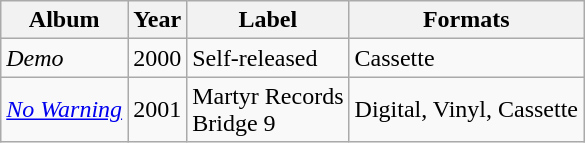<table class="wikitable">
<tr>
<th>Album</th>
<th>Year</th>
<th>Label</th>
<th>Formats</th>
</tr>
<tr>
<td><em>Demo</em></td>
<td>2000</td>
<td>Self-released</td>
<td>Cassette</td>
</tr>
<tr>
<td><em><a href='#'>No Warning</a></em></td>
<td>2001</td>
<td>Martyr Records<br>Bridge 9</td>
<td>Digital, Vinyl, Cassette</td>
</tr>
</table>
